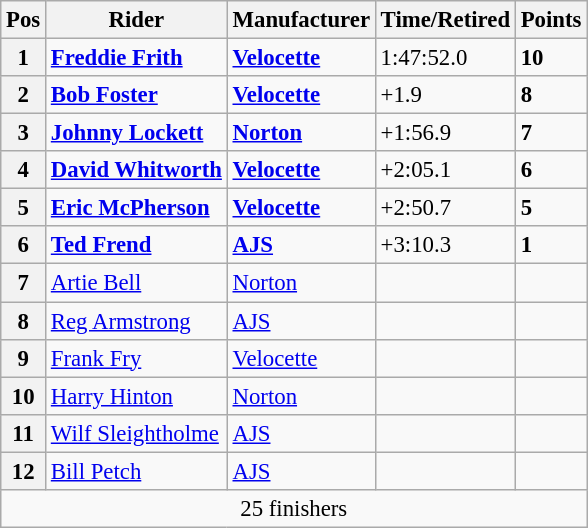<table class="wikitable" style="font-size: 95%;">
<tr>
<th>Pos</th>
<th>Rider</th>
<th>Manufacturer</th>
<th>Time/Retired</th>
<th>Points</th>
</tr>
<tr>
<th>1</th>
<td> <strong><a href='#'>Freddie Frith</a></strong></td>
<td><strong><a href='#'>Velocette</a></strong></td>
<td>1:47:52.0</td>
<td><strong>10</strong></td>
</tr>
<tr>
<th>2</th>
<td> <strong><a href='#'>Bob Foster</a></strong></td>
<td><strong><a href='#'>Velocette</a></strong></td>
<td>+1.9</td>
<td><strong>8</strong></td>
</tr>
<tr>
<th>3</th>
<td> <strong><a href='#'>Johnny Lockett</a></strong></td>
<td><strong><a href='#'>Norton</a></strong></td>
<td>+1:56.9</td>
<td><strong>7</strong></td>
</tr>
<tr>
<th>4</th>
<td> <strong><a href='#'>David Whitworth</a></strong></td>
<td><strong><a href='#'>Velocette</a></strong></td>
<td>+2:05.1</td>
<td><strong>6</strong></td>
</tr>
<tr>
<th>5</th>
<td> <strong><a href='#'>Eric McPherson</a></strong></td>
<td><strong><a href='#'>Velocette</a></strong></td>
<td>+2:50.7</td>
<td><strong>5</strong></td>
</tr>
<tr>
<th>6</th>
<td> <strong><a href='#'>Ted Frend</a></strong></td>
<td><strong><a href='#'>AJS</a></strong></td>
<td>+3:10.3</td>
<td><strong>1</strong></td>
</tr>
<tr>
<th>7</th>
<td> <a href='#'>Artie Bell</a></td>
<td><a href='#'>Norton</a></td>
<td></td>
<td></td>
</tr>
<tr>
<th>8</th>
<td> <a href='#'>Reg Armstrong</a></td>
<td><a href='#'>AJS</a></td>
<td></td>
<td></td>
</tr>
<tr>
<th>9</th>
<td> <a href='#'>Frank Fry</a></td>
<td><a href='#'>Velocette</a></td>
<td></td>
<td></td>
</tr>
<tr>
<th>10</th>
<td> <a href='#'>Harry Hinton</a></td>
<td><a href='#'>Norton</a></td>
<td></td>
<td></td>
</tr>
<tr>
<th>11</th>
<td> <a href='#'>Wilf Sleightholme</a></td>
<td><a href='#'>AJS</a></td>
<td></td>
<td></td>
</tr>
<tr>
<th>12</th>
<td> <a href='#'>Bill Petch</a></td>
<td><a href='#'>AJS</a></td>
<td></td>
<td></td>
</tr>
<tr>
<td colspan=5 align=center>25 finishers</td>
</tr>
</table>
